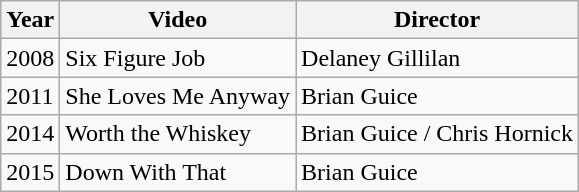<table class="wikitable">
<tr>
<th>Year</th>
<th>Video</th>
<th>Director</th>
</tr>
<tr>
<td>2008</td>
<td>Six Figure Job</td>
<td>Delaney Gillilan</td>
</tr>
<tr>
<td>2011</td>
<td>She Loves Me Anyway</td>
<td>Brian Guice</td>
</tr>
<tr>
<td>2014</td>
<td>Worth the Whiskey</td>
<td>Brian Guice / Chris Hornick</td>
</tr>
<tr>
<td>2015</td>
<td>Down With That</td>
<td>Brian Guice</td>
</tr>
</table>
